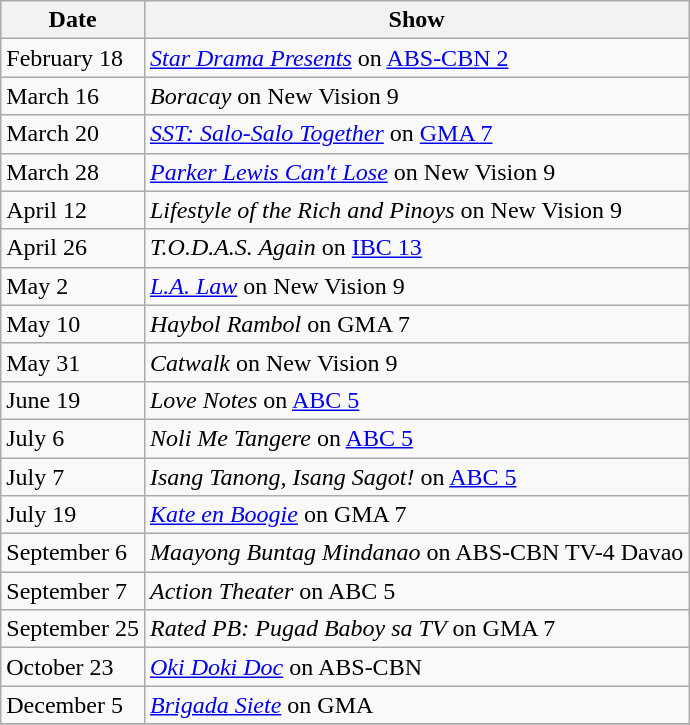<table class="wikitable">
<tr>
<th>Date</th>
<th>Show</th>
</tr>
<tr>
<td>February 18</td>
<td><em><a href='#'>Star Drama Presents</a></em> on <a href='#'>ABS-CBN 2</a></td>
</tr>
<tr>
<td>March 16</td>
<td><em>Boracay</em> on New Vision 9</td>
</tr>
<tr>
<td>March 20</td>
<td><em><a href='#'>SST: Salo-Salo Together</a></em> on <a href='#'>GMA 7</a></td>
</tr>
<tr>
<td>March 28</td>
<td><em><a href='#'>Parker Lewis Can't Lose</a></em> on New Vision 9</td>
</tr>
<tr>
<td>April 12</td>
<td><em>Lifestyle of the Rich and Pinoys</em> on New Vision 9</td>
</tr>
<tr>
<td>April 26</td>
<td><em>T.O.D.A.S. Again</em> on <a href='#'>IBC 13</a></td>
</tr>
<tr>
<td>May 2</td>
<td><em><a href='#'>L.A. Law</a></em> on New Vision 9</td>
</tr>
<tr>
<td>May 10</td>
<td><em>Haybol Rambol</em> on GMA 7</td>
</tr>
<tr>
<td>May 31</td>
<td><em>Catwalk</em> on New Vision 9</td>
</tr>
<tr>
<td>June 19</td>
<td><em>Love Notes</em> on <a href='#'>ABC 5</a></td>
</tr>
<tr>
<td>July 6</td>
<td><em>Noli Me Tangere</em> on <a href='#'>ABC 5</a></td>
</tr>
<tr>
<td>July 7</td>
<td><em>Isang Tanong, Isang Sagot!</em> on <a href='#'>ABC 5</a></td>
</tr>
<tr>
<td>July 19</td>
<td><em><a href='#'>Kate en Boogie</a></em> on GMA 7</td>
</tr>
<tr>
<td>September 6</td>
<td><em>Maayong Buntag Mindanao</em> on ABS-CBN TV-4 Davao</td>
</tr>
<tr>
<td>September 7</td>
<td><em>Action Theater</em> on ABC 5</td>
</tr>
<tr>
<td>September 25</td>
<td><em>Rated PB: Pugad Baboy sa TV</em> on GMA 7</td>
</tr>
<tr>
<td>October 23</td>
<td><em><a href='#'>Oki Doki Doc</a></em> on ABS-CBN</td>
</tr>
<tr>
<td>December 5</td>
<td><em><a href='#'>Brigada Siete</a></em> on GMA</td>
</tr>
<tr>
</tr>
</table>
